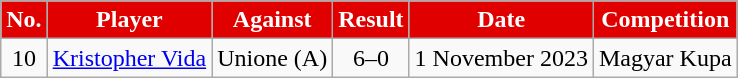<table class="wikitable plainrowheaders sortable">
<tr>
<th style="background-color:#E00000;color:white">No.</th>
<th style="background-color:#E00000;color:white">Player</th>
<th style="background-color:#E00000;color:white">Against</th>
<th style="background-color:#E00000;color:white">Result</th>
<th style="background-color:#E00000;color:white">Date</th>
<th style="background-color:#E00000;color:white">Competition</th>
</tr>
<tr>
<td style="text-align:center;">10</td>
<td style="text-align:left;"> <a href='#'>Kristopher Vida</a></td>
<td style="text-align:left;">Unione (A)</td>
<td style="text-align:center;">6–0</td>
<td style="text-align:left;">1 November 2023</td>
<td style="text-align:left;">Magyar Kupa</td>
</tr>
</table>
